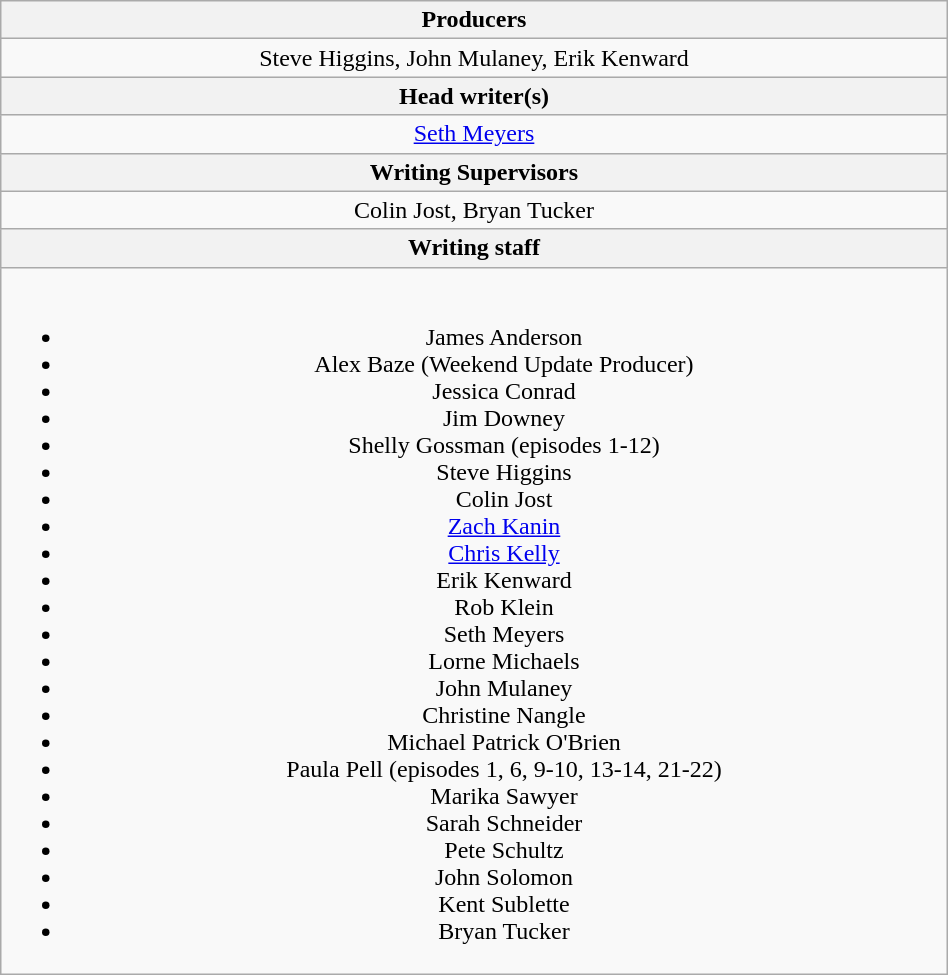<table class="wikitable plainrowheaders"  style="text-align:center; width:50%;">
<tr>
<th><strong>Producers</strong></th>
</tr>
<tr>
<td>Steve Higgins, John Mulaney, Erik Kenward</td>
</tr>
<tr>
<th><strong>Head writer(s)</strong></th>
</tr>
<tr>
<td><a href='#'>Seth Meyers</a></td>
</tr>
<tr>
<th><strong>Writing Supervisors</strong></th>
</tr>
<tr>
<td>Colin Jost, Bryan Tucker</td>
</tr>
<tr>
<th><strong>Writing staff</strong></th>
</tr>
<tr>
<td><br><ul><li>James Anderson</li><li>Alex Baze (Weekend Update Producer)</li><li>Jessica Conrad</li><li>Jim Downey</li><li>Shelly Gossman (episodes 1-12)</li><li>Steve Higgins</li><li>Colin Jost</li><li><a href='#'>Zach Kanin</a></li><li><a href='#'>Chris Kelly</a></li><li>Erik Kenward</li><li>Rob Klein</li><li>Seth Meyers</li><li>Lorne Michaels</li><li>John Mulaney</li><li>Christine Nangle</li><li>Michael Patrick O'Brien</li><li>Paula Pell (episodes 1, 6, 9-10, 13-14, 21-22)</li><li>Marika Sawyer</li><li>Sarah Schneider</li><li>Pete Schultz</li><li>John Solomon</li><li>Kent Sublette</li><li>Bryan Tucker</li></ul></td>
</tr>
</table>
